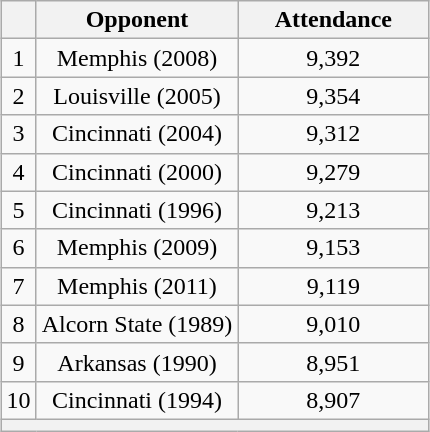<table class="wikitable" style="margin: 1em auto 1em auto; text-align: center">
<tr>
<th></th>
<th>Opponent</th>
<th style="width:120px">Attendance</th>
</tr>
<tr>
<td>1</td>
<td>Memphis (2008)</td>
<td>9,392</td>
</tr>
<tr>
<td>2</td>
<td>Louisville (2005)</td>
<td>9,354</td>
</tr>
<tr>
<td>3</td>
<td>Cincinnati (2004)</td>
<td>9,312</td>
</tr>
<tr>
<td>4</td>
<td>Cincinnati (2000)</td>
<td>9,279</td>
</tr>
<tr>
<td>5</td>
<td>Cincinnati (1996)</td>
<td>9,213</td>
</tr>
<tr>
<td>6</td>
<td>Memphis (2009)</td>
<td>9,153</td>
</tr>
<tr>
<td>7</td>
<td>Memphis (2011)</td>
<td>9,119</td>
</tr>
<tr>
<td>8</td>
<td>Alcorn State (1989)</td>
<td>9,010</td>
</tr>
<tr>
<td>9</td>
<td>Arkansas (1990)</td>
<td>8,951</td>
</tr>
<tr>
<td>10</td>
<td>Cincinnati (1994)</td>
<td>8,907</td>
</tr>
<tr>
<th colspan="3"></th>
</tr>
</table>
